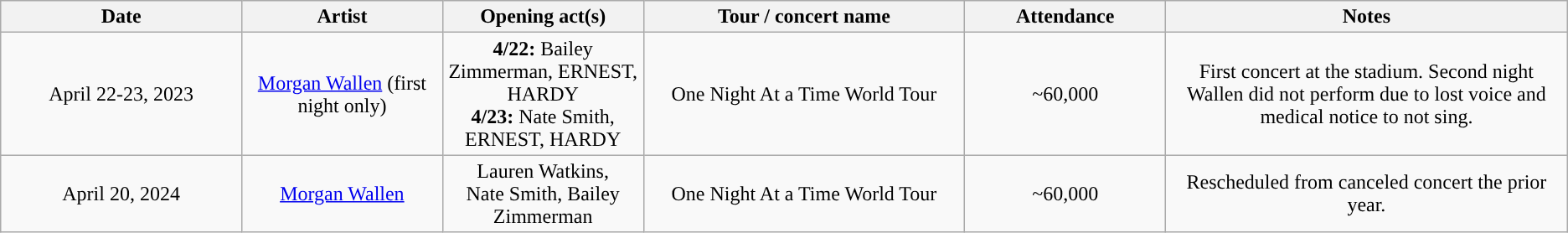<table class="wikitable" style="text-align:center;">
<tr>
<th width=12% style="text-align:center;">Date</th>
<th width=10% style="text-align:center;">Artist</th>
<th width=10% style="text-align:center;">Opening act(s)</th>
<th width=16% style="text-align:center;">Tour / concert name</th>
<th width=10% style="text-align:center;">Attendance</th>
<th width=20% style="text-align:center;">Notes</th>
</tr>
<tr>
<td>April 22-23, 2023</td>
<td><a href='#'>Morgan Wallen</a> (first night only)</td>
<td><strong>4/22:</strong> Bailey Zimmerman, ERNEST, HARDY<br><strong>4/23:</strong> Nate Smith, ERNEST, HARDY</td>
<td>One Night At a Time World Tour</td>
<td>~60,000</td>
<td>First concert at the stadium. Second night Wallen did not perform due to lost voice and medical notice to not sing.</td>
</tr>
<tr>
<td>April 20, 2024</td>
<td><a href='#'>Morgan Wallen</a></td>
<td>Lauren Watkins,<br>Nate Smith, Bailey Zimmerman</td>
<td>One Night At a Time World Tour</td>
<td>~60,000</td>
<td>Rescheduled from canceled concert the prior year.</td>
</tr>
</table>
